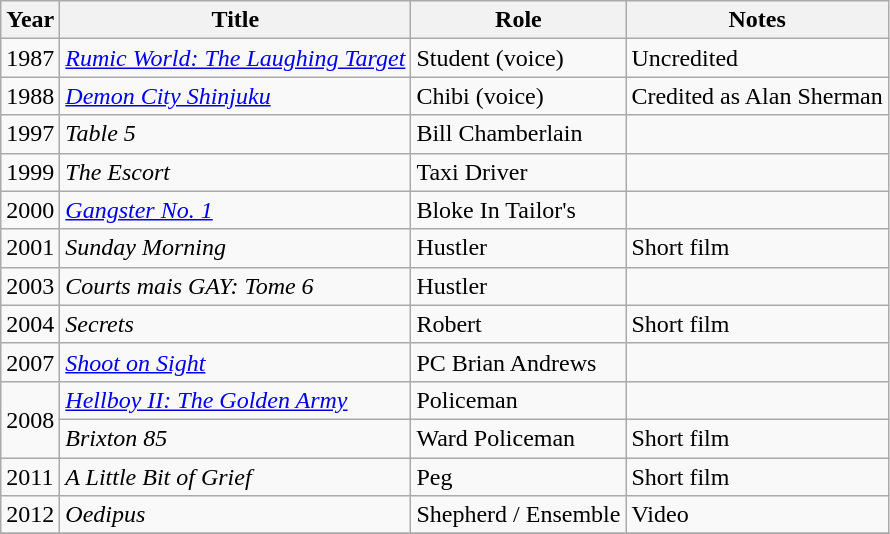<table class="wikitable sortable">
<tr>
<th>Year</th>
<th>Title</th>
<th>Role</th>
<th>Notes</th>
</tr>
<tr>
<td>1987</td>
<td><em><a href='#'>Rumic World: The Laughing Target</a></em></td>
<td>Student (voice)</td>
<td>Uncredited</td>
</tr>
<tr>
<td>1988</td>
<td><em><a href='#'>Demon City Shinjuku</a></em></td>
<td>Chibi (voice)</td>
<td>Credited as Alan Sherman</td>
</tr>
<tr>
<td>1997</td>
<td><em>Table 5</em></td>
<td>Bill Chamberlain</td>
<td></td>
</tr>
<tr>
<td>1999</td>
<td><em>The Escort</em></td>
<td>Taxi Driver</td>
<td></td>
</tr>
<tr>
<td>2000</td>
<td><em><a href='#'>Gangster No. 1</a></em></td>
<td>Bloke In Tailor's</td>
<td></td>
</tr>
<tr>
<td>2001</td>
<td><em>Sunday Morning</em></td>
<td>Hustler</td>
<td>Short film</td>
</tr>
<tr>
<td>2003</td>
<td><em>Courts mais GAY: Tome 6</em></td>
<td>Hustler</td>
<td></td>
</tr>
<tr>
<td>2004</td>
<td><em>Secrets</em></td>
<td>Robert</td>
<td>Short film</td>
</tr>
<tr>
<td>2007</td>
<td><em><a href='#'>Shoot on Sight</a></em></td>
<td>PC Brian Andrews</td>
<td></td>
</tr>
<tr>
<td rowspan="2">2008</td>
<td><em><a href='#'>Hellboy II: The Golden Army</a></em></td>
<td>Policeman</td>
<td></td>
</tr>
<tr>
<td><em>Brixton 85</em></td>
<td>Ward Policeman</td>
<td>Short film</td>
</tr>
<tr>
<td>2011</td>
<td><em>A Little Bit of Grief</em></td>
<td>Peg</td>
<td>Short film</td>
</tr>
<tr>
<td>2012</td>
<td><em>Oedipus</em></td>
<td>Shepherd / Ensemble</td>
<td>Video</td>
</tr>
<tr>
</tr>
</table>
